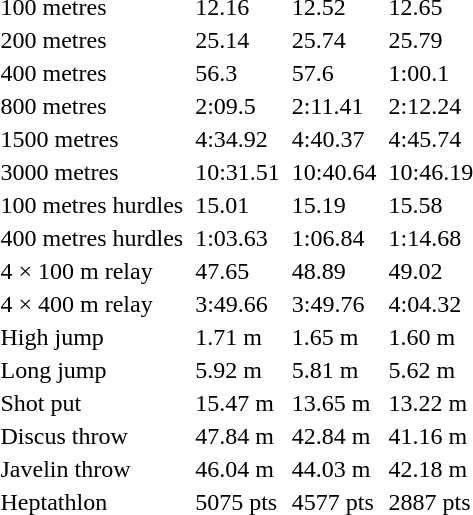<table>
<tr>
<td>100 metres</td>
<td></td>
<td>12.16</td>
<td></td>
<td>12.52</td>
<td></td>
<td>12.65</td>
</tr>
<tr>
<td>200 metres</td>
<td></td>
<td>25.14</td>
<td></td>
<td>25.74</td>
<td></td>
<td>25.79</td>
</tr>
<tr>
<td>400 metres</td>
<td></td>
<td>56.3</td>
<td></td>
<td>57.6</td>
<td></td>
<td>1:00.1</td>
</tr>
<tr>
<td>800 metres</td>
<td></td>
<td>2:09.5</td>
<td></td>
<td>2:11.41</td>
<td></td>
<td>2:12.24</td>
</tr>
<tr>
<td>1500 metres</td>
<td></td>
<td>4:34.92</td>
<td></td>
<td>4:40.37</td>
<td></td>
<td>4:45.74</td>
</tr>
<tr>
<td>3000 metres</td>
<td></td>
<td>10:31.51</td>
<td></td>
<td>10:40.64</td>
<td></td>
<td>10:46.19</td>
</tr>
<tr>
<td>100 metres hurdles</td>
<td></td>
<td>15.01</td>
<td></td>
<td>15.19</td>
<td></td>
<td>15.58</td>
</tr>
<tr>
<td>400 metres hurdles</td>
<td></td>
<td>1:03.63</td>
<td></td>
<td>1:06.84</td>
<td></td>
<td>1:14.68</td>
</tr>
<tr>
<td>4 × 100 m relay</td>
<td></td>
<td>47.65</td>
<td></td>
<td>48.89</td>
<td></td>
<td>49.02</td>
</tr>
<tr>
<td>4 × 400 m relay</td>
<td></td>
<td>3:49.66</td>
<td></td>
<td>3:49.76</td>
<td></td>
<td>4:04.32</td>
</tr>
<tr>
<td>High jump</td>
<td></td>
<td>1.71 m</td>
<td></td>
<td>1.65 m</td>
<td></td>
<td>1.60 m</td>
</tr>
<tr>
<td>Long jump</td>
<td></td>
<td>5.92 m</td>
<td></td>
<td>5.81 m</td>
<td></td>
<td>5.62 m</td>
</tr>
<tr>
<td>Shot put</td>
<td></td>
<td>15.47 m</td>
<td></td>
<td>13.65 m</td>
<td></td>
<td>13.22 m</td>
</tr>
<tr>
<td>Discus throw</td>
<td></td>
<td>47.84 m</td>
<td></td>
<td>42.84 m</td>
<td></td>
<td>41.16 m</td>
</tr>
<tr>
<td>Javelin throw</td>
<td></td>
<td>46.04 m</td>
<td></td>
<td>44.03 m</td>
<td></td>
<td>42.18 m</td>
</tr>
<tr>
<td>Heptathlon</td>
<td></td>
<td>5075 pts</td>
<td></td>
<td>4577 pts</td>
<td></td>
<td>2887 pts</td>
</tr>
</table>
